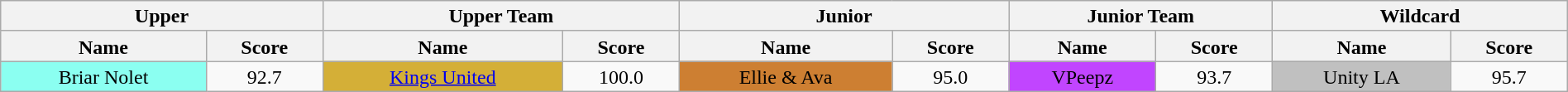<table class="wikitable" style="text-align:center; line-height:17px; width:100%;">
<tr>
<th scope="col" colspan="2">Upper</th>
<th scope="col" colspan="2">Upper Team</th>
<th scope="col" colspan="2">Junior</th>
<th scope="col" colspan="2">Junior Team</th>
<th scope="col" colspan="2">Wildcard</th>
</tr>
<tr>
<th scope="col"#C145FF>Name</th>
<th scope="col"#C145FF>Score</th>
<th scope="col">Name</th>
<th scope="col">Score</th>
<th scope="col">Name</th>
<th scope="col">Score</th>
<th scope="col">Name</th>
<th scope="col">Score</th>
<th scope="col">Name</th>
<th scope="col">Score</th>
</tr>
<tr>
<td bgcolor=#8BFFF1>Briar Nolet</td>
<td>92.7</td>
<td bgcolor=#D4AF37><a href='#'>Kings United</a></td>
<td>100.0</td>
<td bgcolor=#cd7f32>Ellie & Ava</td>
<td>95.0</td>
<td bgcolor=#C145FF>VPeepz</td>
<td>93.7</td>
<td bgcolor=#C0C0C0>Unity LA</td>
<td>95.7</td>
</tr>
</table>
